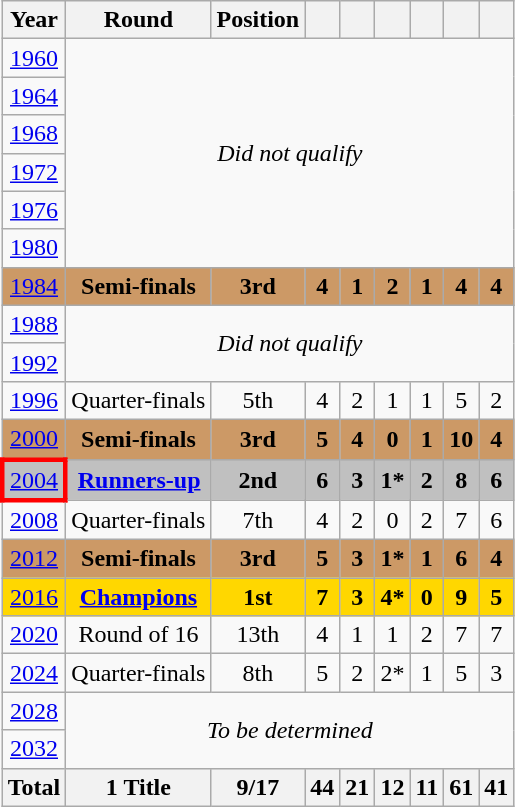<table class="wikitable" style="text-align: center;">
<tr>
<th>Year</th>
<th>Round</th>
<th>Position</th>
<th></th>
<th></th>
<th></th>
<th></th>
<th></th>
<th></th>
</tr>
<tr>
<td> <a href='#'>1960</a></td>
<td rowspan=6 colspan=8><em>Did not qualify</em></td>
</tr>
<tr>
<td> <a href='#'>1964</a></td>
</tr>
<tr>
<td> <a href='#'>1968</a></td>
</tr>
<tr>
<td> <a href='#'>1972</a></td>
</tr>
<tr>
<td> <a href='#'>1976</a></td>
</tr>
<tr>
<td> <a href='#'>1980</a></td>
</tr>
<tr style="background:#c96;">
<td> <a href='#'>1984</a></td>
<td><strong>Semi-finals</strong></td>
<td><strong>3rd</strong></td>
<td><strong>4</strong></td>
<td><strong>1</strong></td>
<td><strong>2</strong></td>
<td><strong>1</strong></td>
<td><strong>4</strong></td>
<td><strong>4</strong></td>
</tr>
<tr>
<td> <a href='#'>1988</a></td>
<td rowspan=2 colspan=8><em>Did not qualify</em></td>
</tr>
<tr>
<td> <a href='#'>1992</a></td>
</tr>
<tr>
<td> <a href='#'>1996</a></td>
<td>Quarter-finals</td>
<td>5th</td>
<td>4</td>
<td>2</td>
<td>1</td>
<td>1</td>
<td>5</td>
<td>2</td>
</tr>
<tr style="background:#c96;">
<td>  <a href='#'>2000</a></td>
<td><strong>Semi-finals</strong></td>
<td><strong>3rd</strong></td>
<td><strong>5</strong></td>
<td><strong>4</strong></td>
<td><strong>0</strong></td>
<td><strong>1</strong></td>
<td><strong>10</strong></td>
<td><strong>4</strong></td>
</tr>
<tr style="background:silver;">
<td style="border: 3px solid red"> <a href='#'>2004</a></td>
<td><strong><a href='#'>Runners-up</a></strong></td>
<td><strong>2nd</strong></td>
<td><strong>6</strong></td>
<td><strong>3</strong></td>
<td><strong>1*</strong></td>
<td><strong>2</strong></td>
<td><strong>8</strong></td>
<td><strong>6</strong></td>
</tr>
<tr>
<td>  <a href='#'>2008</a></td>
<td>Quarter-finals</td>
<td>7th</td>
<td>4</td>
<td>2</td>
<td>0</td>
<td>2</td>
<td>7</td>
<td>6</td>
</tr>
<tr style="background:#c96;">
<td>  <a href='#'>2012</a></td>
<td><strong>Semi-finals</strong></td>
<td><strong>3rd</strong></td>
<td><strong>5</strong></td>
<td><strong>3</strong></td>
<td><strong>1*</strong></td>
<td><strong>1</strong></td>
<td><strong>6</strong></td>
<td><strong>4</strong></td>
</tr>
<tr style="background:gold;">
<td> <a href='#'>2016</a></td>
<td><a href='#'><strong>Champions</strong></a></td>
<td><strong>1st</strong></td>
<td><strong>7</strong></td>
<td><strong>3</strong></td>
<td><strong>4*</strong></td>
<td><strong>0</strong></td>
<td><strong>9</strong></td>
<td><strong>5</strong></td>
</tr>
<tr>
<td> <a href='#'>2020</a></td>
<td>Round of 16</td>
<td>13th</td>
<td>4</td>
<td>1</td>
<td>1</td>
<td>2</td>
<td>7</td>
<td>7</td>
</tr>
<tr>
<td> <a href='#'>2024</a></td>
<td>Quarter-finals</td>
<td>8th</td>
<td>5</td>
<td>2</td>
<td>2*</td>
<td>1</td>
<td>5</td>
<td>3</td>
</tr>
<tr>
<td>  <a href='#'>2028</a></td>
<td colspan=8 rowspan=2><em>To be determined</em></td>
</tr>
<tr>
<td>  <a href='#'>2032</a></td>
</tr>
<tr>
<th><strong>Total</strong></th>
<th><strong>1 Title</strong></th>
<th><strong>9/17</strong></th>
<th><strong>44</strong></th>
<th><strong>21</strong></th>
<th><strong>12</strong></th>
<th><strong>11</strong></th>
<th><strong>61</strong></th>
<th><strong>41</strong></th>
</tr>
</table>
